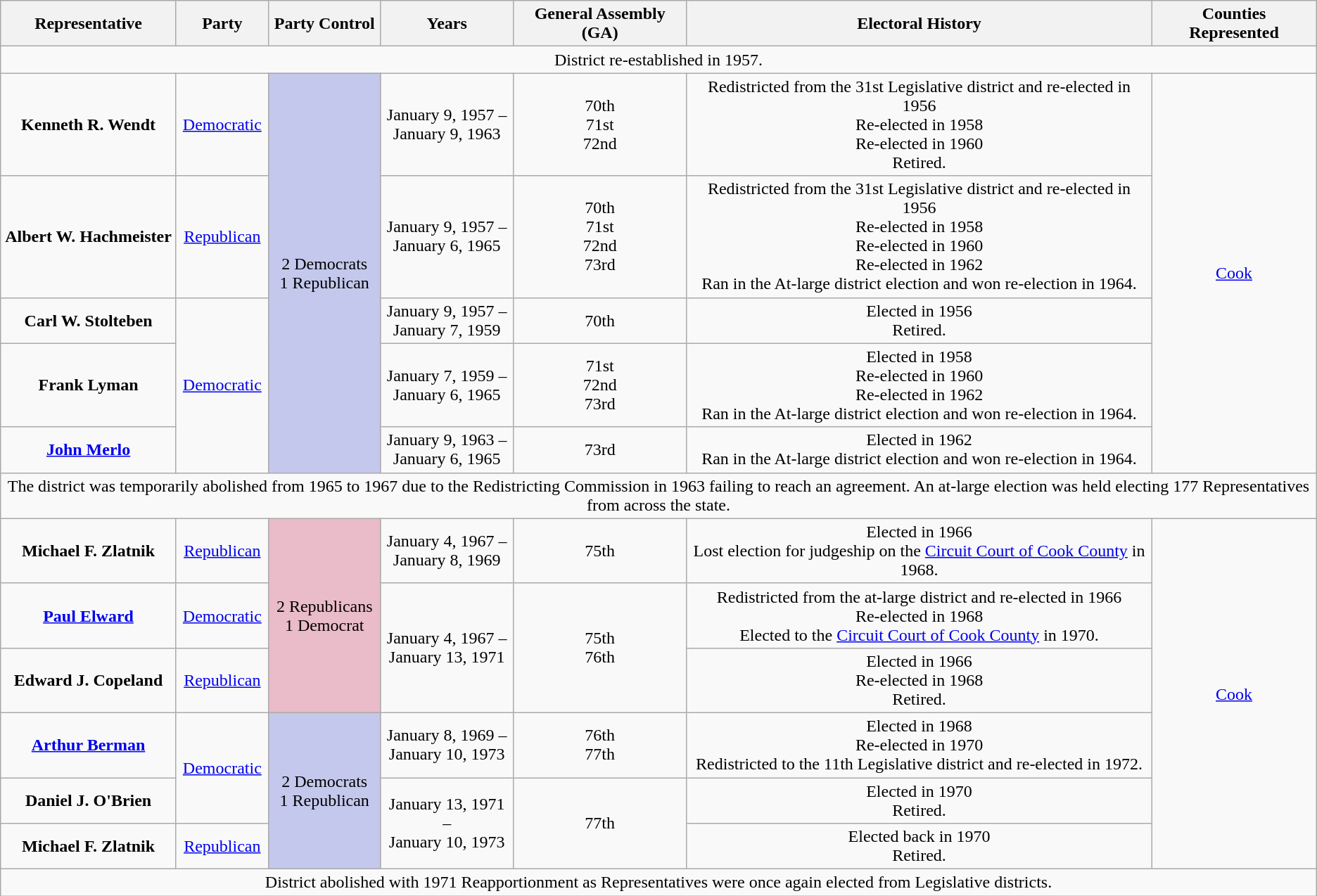<table class="wikitable" style="text-align:center">
<tr>
<th>Representative</th>
<th>Party</th>
<th>Party Control</th>
<th>Years</th>
<th>General Assembly (GA)</th>
<th>Electoral History</th>
<th>Counties Represented</th>
</tr>
<tr>
<td colspan=7>District re-established in 1957.</td>
</tr>
<tr>
<td><strong>Kenneth R. Wendt</strong></td>
<td><a href='#'>Democratic</a></td>
<td rowspan=5 /bgcolor=#c4c8ec>2 Democrats<br>1 Republican</td>
<td>January 9, 1957 –<br>January 9, 1963</td>
<td>70th<br>71st<br>72nd</td>
<td>Redistricted from the 31st Legislative district and re-elected in 1956<br>Re-elected in 1958<br>Re-elected in 1960<br>Retired.</td>
<td rowspan=5><a href='#'>Cook</a></td>
</tr>
<tr>
<td><strong>Albert W. Hachmeister</strong></td>
<td><a href='#'>Republican</a></td>
<td>January 9, 1957 –<br>January 6, 1965</td>
<td>70th<br>71st<br>72nd<br>73rd</td>
<td>Redistricted from the 31st Legislative district and re-elected in 1956<br>Re-elected in 1958<br>Re-elected in 1960<br>Re-elected in 1962<br>Ran in the At-large district election and won re-election in 1964.</td>
</tr>
<tr>
<td><strong>Carl W. Stolteben</strong></td>
<td rowspan=3 ><a href='#'>Democratic</a></td>
<td>January 9, 1957 –<br>January 7, 1959</td>
<td>70th</td>
<td>Elected in 1956<br>Retired.</td>
</tr>
<tr>
<td><strong>Frank Lyman</strong></td>
<td>January 7, 1959 –<br>January 6, 1965</td>
<td>71st<br>72nd<br>73rd</td>
<td>Elected in 1958<br>Re-elected in 1960<br>Re-elected in 1962<br>Ran in the At-large district election and won re-election in 1964.</td>
</tr>
<tr>
<td><strong><a href='#'>John Merlo</a></strong></td>
<td>January 9, 1963 –<br>January 6, 1965</td>
<td>73rd</td>
<td>Elected in 1962<br>Ran in the At-large district election and won re-election in 1964.</td>
</tr>
<tr>
<td colspan=7>The district was temporarily abolished from 1965 to 1967 due to the Redistricting Commission in 1963 failing to reach an agreement. An at-large election was held electing 177 Representatives from across the state.</td>
</tr>
<tr>
<td><strong>Michael F. Zlatnik</strong></td>
<td><a href='#'>Republican</a></td>
<td rowspan=3 /bgcolor=#eabbc8>2 Republicans<br>1 Democrat</td>
<td>January 4, 1967 –<br>January 8, 1969</td>
<td>75th</td>
<td>Elected in 1966<br>Lost election for judgeship on the <a href='#'>Circuit Court of Cook County</a> in 1968.</td>
<td rowspan=6><a href='#'>Cook</a></td>
</tr>
<tr>
<td><strong><a href='#'>Paul Elward</a></strong></td>
<td><a href='#'>Democratic</a></td>
<td rowspan=2>January 4, 1967 –<br>January 13, 1971</td>
<td rowspan=2>75th<br>76th</td>
<td>Redistricted from the at-large district and re-elected in 1966<br>Re-elected in 1968<br>Elected to the <a href='#'>Circuit Court of Cook County</a> in 1970.</td>
</tr>
<tr>
<td><strong>Edward J. Copeland</strong></td>
<td><a href='#'>Republican</a></td>
<td>Elected in 1966<br>Re-elected in 1968<br>Retired.</td>
</tr>
<tr>
<td><strong><a href='#'>Arthur Berman</a></strong></td>
<td rowspan=2 ><a href='#'>Democratic</a></td>
<td rowspan=3 /bgcolor=#c4c8ec>2 Democrats<br>1 Republican</td>
<td>January 8, 1969 –<br>January 10, 1973</td>
<td>76th<br>77th</td>
<td>Elected in 1968<br>Re-elected in 1970<br>Redistricted to the 11th Legislative district and re-elected in 1972.</td>
</tr>
<tr>
<td><strong>Daniel J. O'Brien</strong></td>
<td rowspan=2>January 13, 1971 –<br>January 10, 1973</td>
<td rowspan=2>77th</td>
<td>Elected in 1970<br>Retired.</td>
</tr>
<tr>
<td><strong>Michael F. Zlatnik</strong></td>
<td><a href='#'>Republican</a></td>
<td>Elected back in 1970<br>Retired.</td>
</tr>
<tr>
<td colspan=7>District abolished with 1971 Reapportionment as Representatives were once again elected from Legislative districts.</td>
</tr>
</table>
